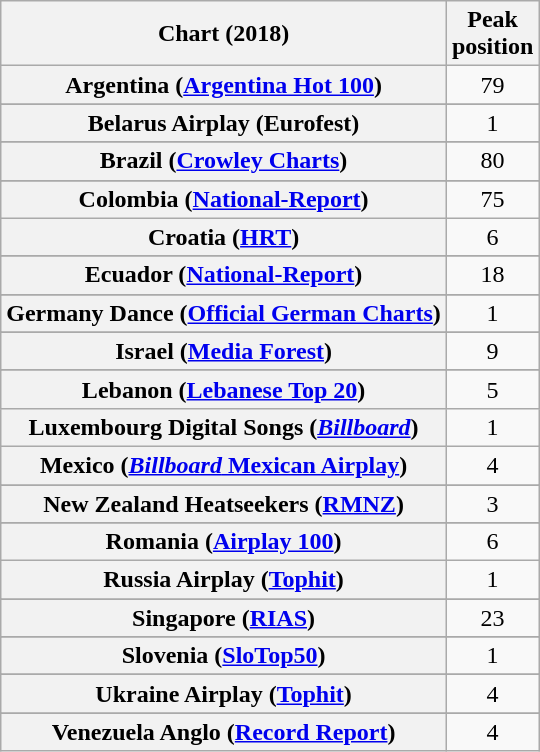<table class="wikitable sortable plainrowheaders" style="text-align:center">
<tr>
<th scope="col">Chart (2018)</th>
<th scope="col">Peak<br> position</th>
</tr>
<tr>
<th scope="row">Argentina (<a href='#'>Argentina Hot 100</a>)</th>
<td>79</td>
</tr>
<tr>
</tr>
<tr>
</tr>
<tr>
<th scope="row">Belarus Airplay (Eurofest)</th>
<td>1</td>
</tr>
<tr>
</tr>
<tr>
</tr>
<tr>
<th scope="row">Brazil (<a href='#'>Crowley Charts</a>)</th>
<td>80</td>
</tr>
<tr>
</tr>
<tr>
<th scope="row">Colombia (<a href='#'>National-Report</a>)</th>
<td>75</td>
</tr>
<tr>
<th scope="row">Croatia (<a href='#'>HRT</a>)</th>
<td>6</td>
</tr>
<tr>
</tr>
<tr>
</tr>
<tr>
</tr>
<tr>
<th scope="row">Ecuador (<a href='#'>National-Report</a>)</th>
<td>18</td>
</tr>
<tr>
</tr>
<tr>
</tr>
<tr>
</tr>
<tr>
<th scope="row">Germany Dance (<a href='#'>Official German Charts</a>)</th>
<td>1</td>
</tr>
<tr>
</tr>
<tr>
</tr>
<tr>
</tr>
<tr>
</tr>
<tr>
</tr>
<tr>
<th scope="row">Israel (<a href='#'>Media Forest</a>)</th>
<td>9</td>
</tr>
<tr>
</tr>
<tr>
<th scope="row">Lebanon (<a href='#'>Lebanese Top 20</a>)</th>
<td>5</td>
</tr>
<tr>
<th scope="row">Luxembourg Digital Songs (<em><a href='#'>Billboard</a></em>)</th>
<td>1</td>
</tr>
<tr>
<th scope="row">Mexico (<a href='#'><em>Billboard</em> Mexican Airplay</a>)</th>
<td>4</td>
</tr>
<tr>
</tr>
<tr>
</tr>
<tr>
<th scope="row">New Zealand Heatseekers (<a href='#'>RMNZ</a>)</th>
<td>3</td>
</tr>
<tr>
</tr>
<tr>
</tr>
<tr>
</tr>
<tr>
</tr>
<tr>
<th scope="row">Romania (<a href='#'>Airplay 100</a>)</th>
<td>6</td>
</tr>
<tr>
<th scope="row">Russia Airplay (<a href='#'>Tophit</a>)</th>
<td>1</td>
</tr>
<tr>
</tr>
<tr>
<th scope="row">Singapore (<a href='#'>RIAS</a>)</th>
<td>23</td>
</tr>
<tr>
</tr>
<tr>
</tr>
<tr>
<th scope="row">Slovenia (<a href='#'>SloTop50</a>)</th>
<td>1</td>
</tr>
<tr>
</tr>
<tr>
</tr>
<tr>
</tr>
<tr>
</tr>
<tr>
</tr>
<tr>
<th scope="row">Ukraine Airplay (<a href='#'>Tophit</a>)</th>
<td>4</td>
</tr>
<tr>
</tr>
<tr>
</tr>
<tr>
<th scope="row">Venezuela Anglo (<a href='#'>Record Report</a>)</th>
<td>4</td>
</tr>
</table>
